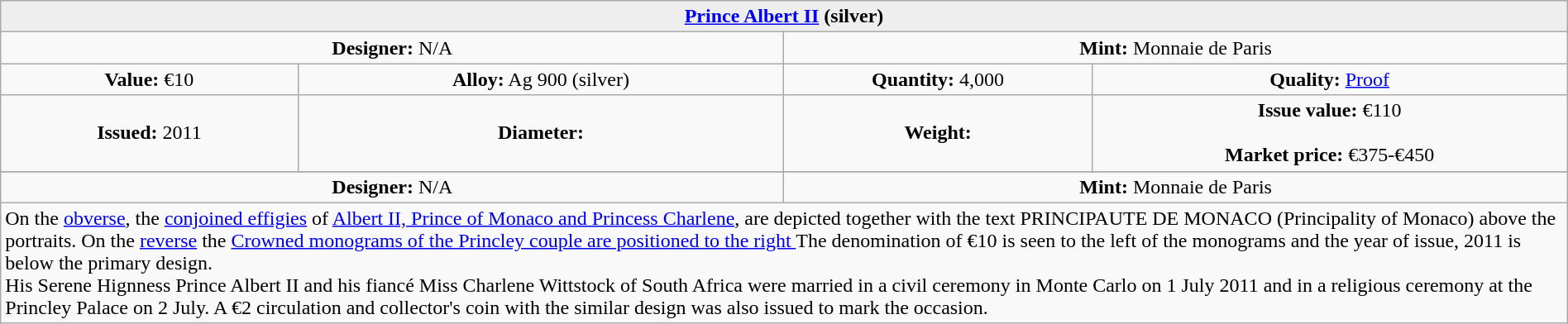<table class="wikitable" width="100%">
<tr>
<th colspan="4" align=center style="background:#eeeeee;"><a href='#'>Prince Albert II</a> (silver)</th>
</tr>
<tr>
<td colspan="2" width="50%" align=center><strong>Designer:</strong> N/A</td>
<td colspan="2" width="50%" align=center><strong>Mint:</strong> Monnaie de Paris</td>
</tr>
<tr>
<td align=center><strong>Value:</strong> €10</td>
<td align=center><strong>Alloy:</strong> Ag 900 (silver)</td>
<td align=center><strong>Quantity:</strong> 4,000</td>
<td align=center><strong>Quality:</strong> <a href='#'>Proof</a></td>
</tr>
<tr>
<td align=center><strong>Issued:</strong> 2011</td>
<td align=center><strong>Diameter:</strong> </td>
<td align=center><strong>Weight:</strong> </td>
<td align=center><strong>Issue value:</strong> €110<br><br><strong>Market price:</strong> €375-€450</td>
</tr>
<tr ->
</tr>
<tr>
<td colspan="2" width="50%" align=center><strong>Designer:</strong> N/A</td>
<td colspan="2" width="50%" align=center><strong>Mint:</strong> Monnaie de Paris</td>
</tr>
<tr>
<td colspan="5" align=left>On the <a href='#'>obverse</a>, the <a href='#'>conjoined effigies</a> of <a href='#'>Albert II, Prince of Monaco and Princess Charlene</a>, are depicted together with the text PRINCIPAUTE DE MONACO (Principality of Monaco) above the portraits. On the <a href='#'>reverse</a> the <a href='#'>Crowned monograms of the Princley couple are positioned to the right </a> The denomination of €10 is seen to the left of the monograms and the year of issue, 2011 is below the primary design.<br>His Serene Hignness Prince Albert II and his fiancé Miss Charlene Wittstock of South Africa were married in a civil ceremony in Monte Carlo on 1 July 2011 and in a religious ceremony at the Princley Palace on 2 July. A €2 circulation and collector's coin with the similar design was also issued to mark the occasion.</td>
</tr>
</table>
